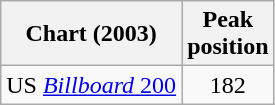<table class="wikitable" border="1">
<tr>
<th>Chart (2003)</th>
<th>Peak<br>position</th>
</tr>
<tr>
<td>US <a href='#'><em>Billboard</em> 200</a></td>
<td align="center">182</td>
</tr>
</table>
